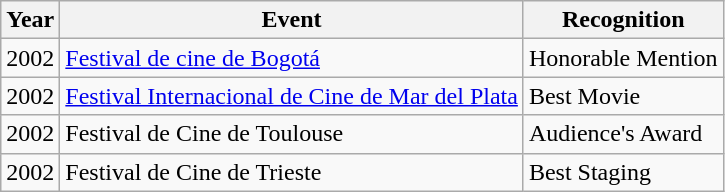<table class="wikitable">
<tr>
<th>Year</th>
<th>Event</th>
<th>Recognition</th>
</tr>
<tr>
<td>2002</td>
<td><a href='#'>Festival de cine de Bogotá</a></td>
<td>Honorable Mention</td>
</tr>
<tr>
<td>2002</td>
<td><a href='#'>Festival Internacional de Cine de Mar del Plata</a></td>
<td>Best Movie</td>
</tr>
<tr>
<td>2002</td>
<td>Festival de Cine de Toulouse</td>
<td>Audience's Award</td>
</tr>
<tr>
<td>2002</td>
<td>Festival de Cine de Trieste</td>
<td>Best Staging</td>
</tr>
</table>
